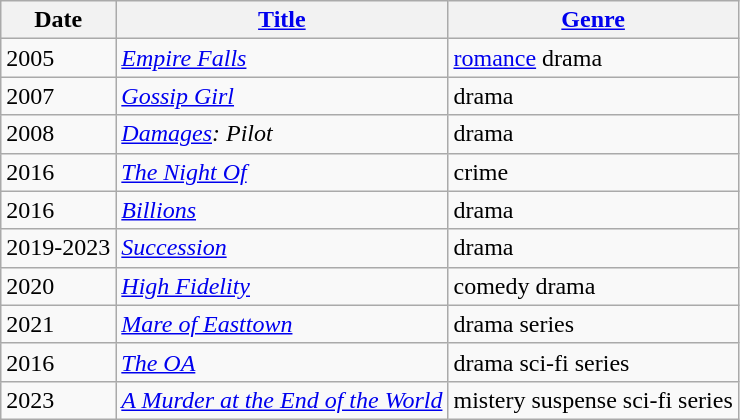<table class="wikitable sortable">
<tr>
<th>Date</th>
<th><a href='#'>Title</a></th>
<th><a href='#'>Genre</a></th>
</tr>
<tr>
<td>2005</td>
<td><em><a href='#'>Empire Falls</a></em></td>
<td><a href='#'>romance</a> drama</td>
</tr>
<tr>
<td>2007</td>
<td><em><a href='#'>Gossip Girl</a></em></td>
<td>drama</td>
</tr>
<tr>
<td>2008</td>
<td><em><a href='#'>Damages</a>: Pilot</em></td>
<td>drama</td>
</tr>
<tr>
<td>2016</td>
<td><em><a href='#'>The Night Of</a></em></td>
<td>crime</td>
</tr>
<tr>
<td>2016</td>
<td><em><a href='#'>Billions</a></em></td>
<td>drama</td>
</tr>
<tr>
<td>2019-2023</td>
<td><em><a href='#'>Succession</a></em></td>
<td>drama</td>
</tr>
<tr>
<td>2020</td>
<td><em><a href='#'>High Fidelity</a></em></td>
<td>comedy drama</td>
</tr>
<tr>
<td>2021</td>
<td><em><a href='#'>Mare of Easttown</a></em></td>
<td>drama series</td>
</tr>
<tr>
<td>2016</td>
<td><em><a href='#'>The OA</a></em></td>
<td>drama sci-fi series</td>
</tr>
<tr>
<td>2023</td>
<td><em><a href='#'>A Murder at the End of the World</a></em></td>
<td>mistery suspense sci-fi series</td>
</tr>
</table>
